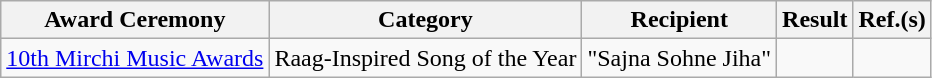<table class="wikitable">
<tr>
<th>Award Ceremony</th>
<th>Category</th>
<th>Recipient</th>
<th>Result</th>
<th>Ref.(s)</th>
</tr>
<tr>
<td><a href='#'>10th Mirchi Music Awards</a></td>
<td>Raag-Inspired Song of the Year</td>
<td>"Sajna Sohne Jiha"</td>
<td></td>
<td></td>
</tr>
</table>
